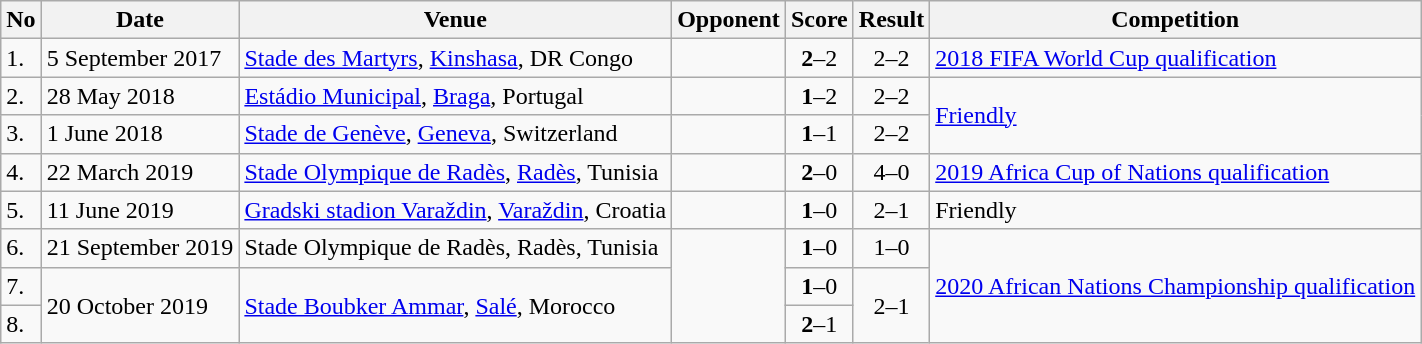<table class="wikitable">
<tr>
<th>No</th>
<th>Date</th>
<th>Venue</th>
<th>Opponent</th>
<th>Score</th>
<th>Result</th>
<th>Competition</th>
</tr>
<tr>
<td>1.</td>
<td>5 September 2017</td>
<td><a href='#'>Stade des Martyrs</a>, <a href='#'>Kinshasa</a>, DR Congo</td>
<td></td>
<td align=center><strong>2</strong>–2</td>
<td align=center>2–2</td>
<td><a href='#'>2018 FIFA World Cup qualification</a></td>
</tr>
<tr>
<td>2.</td>
<td>28 May 2018</td>
<td><a href='#'>Estádio Municipal</a>, <a href='#'>Braga</a>, Portugal</td>
<td></td>
<td align=center><strong>1</strong>–2</td>
<td align=center>2–2</td>
<td rowspan=2><a href='#'>Friendly</a></td>
</tr>
<tr>
<td>3.</td>
<td>1 June 2018</td>
<td><a href='#'>Stade de Genève</a>, <a href='#'>Geneva</a>, Switzerland</td>
<td></td>
<td align=center><strong>1</strong>–1</td>
<td align=center>2–2</td>
</tr>
<tr>
<td>4.</td>
<td>22 March 2019</td>
<td><a href='#'>Stade Olympique de Radès</a>, <a href='#'>Radès</a>, Tunisia</td>
<td></td>
<td align=center><strong>2</strong>–0</td>
<td align=center>4–0</td>
<td><a href='#'>2019 Africa Cup of Nations qualification</a></td>
</tr>
<tr>
<td>5.</td>
<td>11 June 2019</td>
<td><a href='#'>Gradski stadion Varaždin</a>, <a href='#'>Varaždin</a>, Croatia</td>
<td></td>
<td align=center><strong>1</strong>–0</td>
<td align=center>2–1</td>
<td>Friendly</td>
</tr>
<tr>
<td>6.</td>
<td>21 September 2019</td>
<td>Stade Olympique de Radès, Radès, Tunisia</td>
<td rowspan=3></td>
<td align=center><strong>1</strong>–0</td>
<td align=center>1–0</td>
<td rowspan=3><a href='#'>2020 African Nations Championship qualification</a></td>
</tr>
<tr>
<td>7.</td>
<td rowspan="2">20 October 2019</td>
<td rowspan="2"><a href='#'>Stade Boubker Ammar</a>, <a href='#'>Salé</a>, Morocco</td>
<td align=center><strong>1</strong>–0</td>
<td rowspan="2" style="text-align:center">2–1</td>
</tr>
<tr>
<td>8.</td>
<td align=center><strong>2</strong>–1</td>
</tr>
</table>
